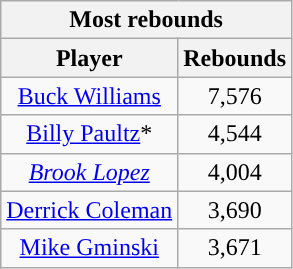<table class="wikitable sortable" style="text-align:center">
<tr>
<th colspan="2" style="text-align:center; ">Most rebounds</th>
</tr>
<tr>
<th style="text-align:center; ">Player</th>
<th style="text-align:center; ">Rebounds</th>
</tr>
<tr>
<td><a href='#'>Buck Williams</a></td>
<td>7,576</td>
</tr>
<tr>
<td><a href='#'>Billy Paultz</a>*</td>
<td>4,544</td>
</tr>
<tr>
<td><em><a href='#'>Brook Lopez</a></em></td>
<td>4,004</td>
</tr>
<tr>
<td><a href='#'>Derrick Coleman</a></td>
<td>3,690</td>
</tr>
<tr>
<td><a href='#'>Mike Gminski</a></td>
<td>3,671</td>
</tr>
</table>
